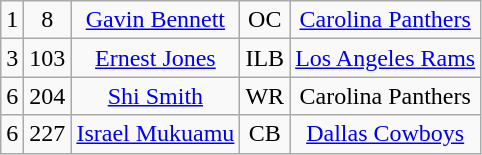<table class="wikitable" style="text-align:center">
<tr>
<td>1</td>
<td>8</td>
<td><a href='#'>Gavin Bennett</a></td>
<td>OC</td>
<td><a href='#'>Carolina Panthers</a></td>
</tr>
<tr>
<td>3</td>
<td>103</td>
<td><a href='#'>Ernest Jones</a></td>
<td>ILB</td>
<td><a href='#'>Los Angeles Rams</a></td>
</tr>
<tr>
<td>6</td>
<td>204</td>
<td><a href='#'>Shi Smith</a></td>
<td>WR</td>
<td>Carolina Panthers</td>
</tr>
<tr>
<td>6</td>
<td>227</td>
<td><a href='#'>Israel Mukuamu</a></td>
<td>CB</td>
<td><a href='#'>Dallas Cowboys</a></td>
</tr>
</table>
